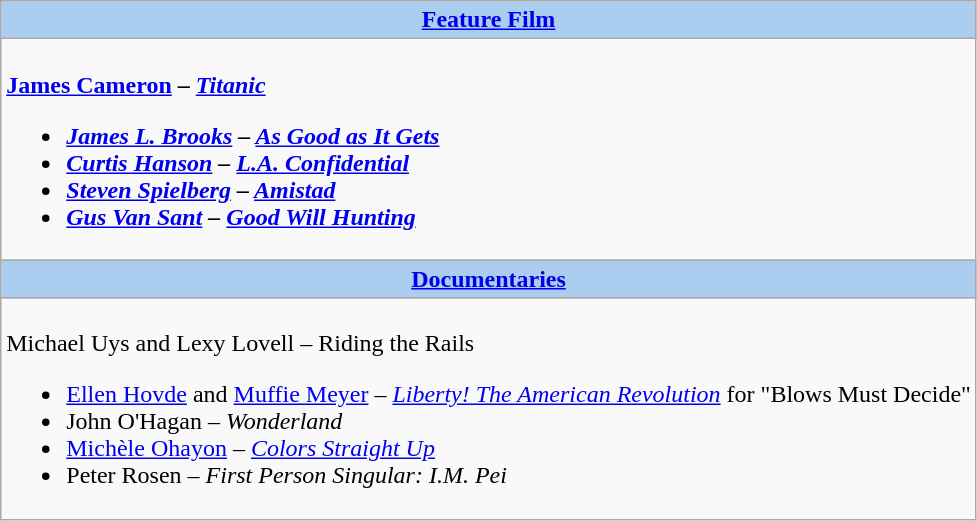<table class=wikitable style="width="100%">
<tr>
<th colspan="2" style="background:#abcdef;"><a href='#'>Feature Film</a></th>
</tr>
<tr>
<td colspan="2" style="vertical-align:top;"><br><strong><a href='#'>James Cameron</a> – <em><a href='#'>Titanic</a><strong><em><ul><li><a href='#'>James L. Brooks</a> – </em><a href='#'>As Good as It Gets</a><em></li><li><a href='#'>Curtis Hanson</a> – </em><a href='#'>L.A. Confidential</a><em></li><li><a href='#'>Steven Spielberg</a> – </em><a href='#'>Amistad</a><em></li><li><a href='#'>Gus Van Sant</a> – </em><a href='#'>Good Will Hunting</a><em></li></ul></td>
</tr>
<tr>
<th colspan="2" style="background:#abcdef;"><a href='#'>Documentaries</a></th>
</tr>
<tr>
<td colspan="2" style="vertical-align:top;"><br></strong>Michael Uys and Lexy Lovell – </em>Riding the Rails</em></strong><ul><li><a href='#'>Ellen Hovde</a> and <a href='#'>Muffie Meyer</a> – <em><a href='#'>Liberty! The American Revolution</a></em> for "Blows Must Decide"</li><li>John O'Hagan – <em>Wonderland</em></li><li><a href='#'>Michèle Ohayon</a> – <em><a href='#'>Colors Straight Up</a></em></li><li>Peter Rosen – <em>First Person Singular: I.M. Pei</em></li></ul></td>
</tr>
</table>
